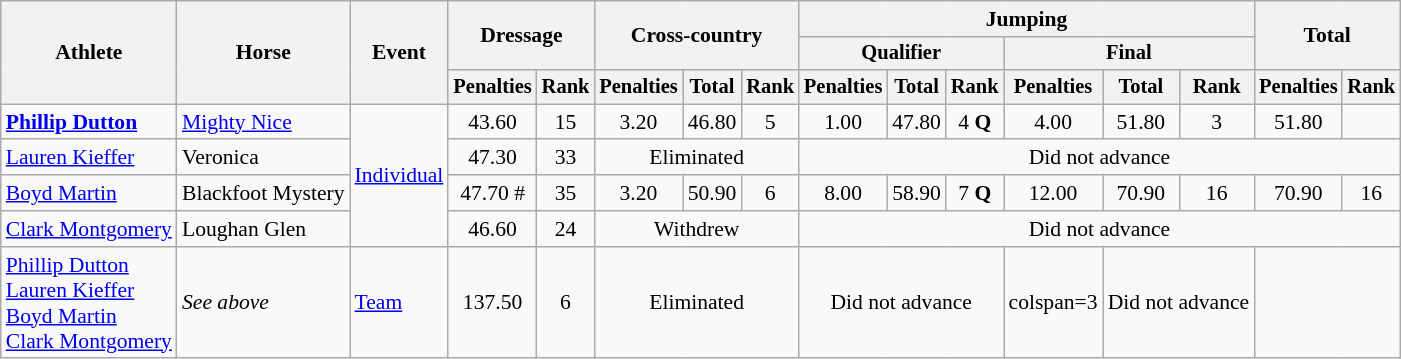<table class=wikitable style=font-size:90%;text-align:center>
<tr>
<th rowspan=3>Athlete</th>
<th rowspan=3>Horse</th>
<th rowspan=3>Event</th>
<th colspan=2 rowspan=2>Dressage</th>
<th colspan=3 rowspan=2>Cross-country</th>
<th colspan=6>Jumping</th>
<th colspan=2 rowspan=2>Total</th>
</tr>
<tr style=font-size:95%>
<th colspan=3>Qualifier</th>
<th colspan=3>Final</th>
</tr>
<tr style=font-size:95%>
<th>Penalties</th>
<th>Rank</th>
<th>Penalties</th>
<th>Total</th>
<th>Rank</th>
<th>Penalties</th>
<th>Total</th>
<th>Rank</th>
<th>Penalties</th>
<th>Total</th>
<th>Rank</th>
<th>Penalties</th>
<th>Rank</th>
</tr>
<tr>
<td align=left><strong><a href='#'>Phillip Dutton</a></strong></td>
<td align=left><a href='#'>Mighty Nice</a></td>
<td align=left rowspan=4><a href='#'>Individual</a></td>
<td>43.60</td>
<td>15</td>
<td>3.20</td>
<td>46.80</td>
<td>5</td>
<td>1.00</td>
<td>47.80</td>
<td>4 <strong>Q</strong></td>
<td>4.00</td>
<td>51.80</td>
<td>3</td>
<td>51.80</td>
<td></td>
</tr>
<tr>
<td align=left><a href='#'>Lauren Kieffer</a></td>
<td align=left>Veronica</td>
<td>47.30</td>
<td>33</td>
<td colspan=3>Eliminated</td>
<td colspan=8>Did not advance</td>
</tr>
<tr>
<td align=left><a href='#'>Boyd Martin</a></td>
<td align=left>Blackfoot Mystery</td>
<td>47.70 #</td>
<td>35</td>
<td>3.20</td>
<td>50.90</td>
<td>6</td>
<td>8.00</td>
<td>58.90</td>
<td>7 <strong>Q</strong></td>
<td>12.00</td>
<td>70.90</td>
<td>16</td>
<td>70.90</td>
<td>16</td>
</tr>
<tr>
<td align=left><a href='#'>Clark Montgomery</a></td>
<td align=left>Loughan Glen</td>
<td>46.60</td>
<td>24</td>
<td colspan=3>Withdrew</td>
<td colspan=8>Did not advance</td>
</tr>
<tr>
<td align=left><a href='#'>Phillip Dutton</a><br><a href='#'>Lauren Kieffer</a><br><a href='#'>Boyd Martin</a><br><a href='#'>Clark Montgomery</a></td>
<td align=left><em>See above</em></td>
<td align=left><a href='#'>Team</a></td>
<td>137.50</td>
<td>6</td>
<td colspan=3>Eliminated</td>
<td colspan=3>Did not advance</td>
<td>colspan=3 </td>
<td colspan=2>Did not advance</td>
</tr>
</table>
